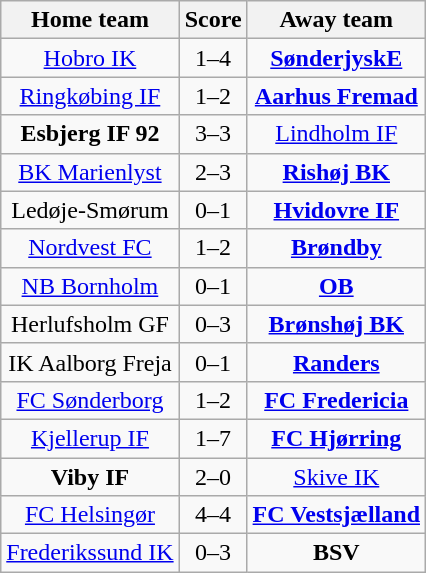<table class="wikitable" style="text-align: center">
<tr>
<th>Home team</th>
<th>Score</th>
<th>Away team</th>
</tr>
<tr>
<td><a href='#'>Hobro IK</a></td>
<td>1–4</td>
<td><strong><a href='#'>SønderjyskE</a></strong></td>
</tr>
<tr>
<td><a href='#'>Ringkøbing IF</a></td>
<td>1–2</td>
<td><strong><a href='#'>Aarhus Fremad</a></strong></td>
</tr>
<tr>
<td><strong>Esbjerg IF 92</strong></td>
<td>3–3 </td>
<td><a href='#'>Lindholm IF</a></td>
</tr>
<tr>
<td><a href='#'>BK Marienlyst</a></td>
<td>2–3</td>
<td><strong><a href='#'>Rishøj BK</a></strong></td>
</tr>
<tr>
<td>Ledøje-Smørum</td>
<td>0–1</td>
<td><strong><a href='#'>Hvidovre IF</a></strong></td>
</tr>
<tr>
<td><a href='#'>Nordvest FC</a></td>
<td>1–2</td>
<td><strong><a href='#'>Brøndby</a></strong></td>
</tr>
<tr>
<td><a href='#'>NB Bornholm</a></td>
<td>0–1</td>
<td><strong><a href='#'>OB</a></strong></td>
</tr>
<tr>
<td>Herlufsholm GF</td>
<td>0–3</td>
<td><strong><a href='#'>Brønshøj BK</a></strong></td>
</tr>
<tr>
<td>IK Aalborg Freja</td>
<td>0–1</td>
<td><strong><a href='#'>Randers</a></strong></td>
</tr>
<tr>
<td><a href='#'>FC Sønderborg</a></td>
<td>1–2</td>
<td><strong><a href='#'>FC Fredericia</a></strong></td>
</tr>
<tr>
<td><a href='#'>Kjellerup IF</a></td>
<td>1–7</td>
<td><strong><a href='#'>FC Hjørring</a></strong></td>
</tr>
<tr>
<td><strong>Viby IF</strong></td>
<td>2–0</td>
<td><a href='#'>Skive IK</a></td>
</tr>
<tr>
<td><a href='#'>FC Helsingør</a></td>
<td>4–4 </td>
<td><strong><a href='#'>FC Vestsjælland</a></strong></td>
</tr>
<tr>
<td><a href='#'>Frederikssund IK</a></td>
<td>0–3</td>
<td><strong>BSV</strong></td>
</tr>
</table>
